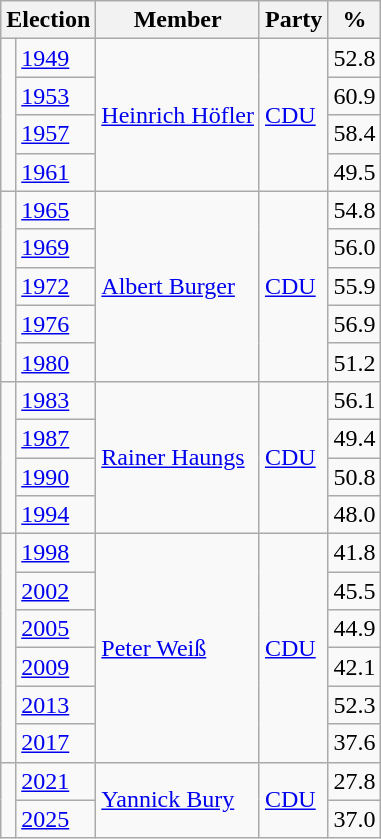<table class=wikitable>
<tr>
<th colspan=2>Election</th>
<th>Member</th>
<th>Party</th>
<th>%</th>
</tr>
<tr>
<td rowspan=4 bgcolor=></td>
<td><a href='#'>1949</a></td>
<td rowspan=4><a href='#'>Heinrich Höfler</a></td>
<td rowspan=4><a href='#'>CDU</a></td>
<td align=right>52.8</td>
</tr>
<tr>
<td><a href='#'>1953</a></td>
<td align=right>60.9</td>
</tr>
<tr>
<td><a href='#'>1957</a></td>
<td align=right>58.4</td>
</tr>
<tr>
<td><a href='#'>1961</a></td>
<td align=right>49.5</td>
</tr>
<tr>
<td rowspan=5 bgcolor=></td>
<td><a href='#'>1965</a></td>
<td rowspan=5><a href='#'>Albert Burger</a></td>
<td rowspan=5><a href='#'>CDU</a></td>
<td align=right>54.8</td>
</tr>
<tr>
<td><a href='#'>1969</a></td>
<td align=right>56.0</td>
</tr>
<tr>
<td><a href='#'>1972</a></td>
<td align=right>55.9</td>
</tr>
<tr>
<td><a href='#'>1976</a></td>
<td align=right>56.9</td>
</tr>
<tr>
<td><a href='#'>1980</a></td>
<td align=right>51.2</td>
</tr>
<tr>
<td rowspan=4 bgcolor=></td>
<td><a href='#'>1983</a></td>
<td rowspan=4><a href='#'>Rainer Haungs</a></td>
<td rowspan=4><a href='#'>CDU</a></td>
<td align=right>56.1</td>
</tr>
<tr>
<td><a href='#'>1987</a></td>
<td align=right>49.4</td>
</tr>
<tr>
<td><a href='#'>1990</a></td>
<td align=right>50.8</td>
</tr>
<tr>
<td><a href='#'>1994</a></td>
<td align=right>48.0</td>
</tr>
<tr>
<td rowspan=6 bgcolor=></td>
<td><a href='#'>1998</a></td>
<td rowspan=6><a href='#'>Peter Weiß</a></td>
<td rowspan=6><a href='#'>CDU</a></td>
<td align=right>41.8</td>
</tr>
<tr>
<td><a href='#'>2002</a></td>
<td align=right>45.5</td>
</tr>
<tr>
<td><a href='#'>2005</a></td>
<td align=right>44.9</td>
</tr>
<tr>
<td><a href='#'>2009</a></td>
<td align=right>42.1</td>
</tr>
<tr>
<td><a href='#'>2013</a></td>
<td align=right>52.3</td>
</tr>
<tr>
<td><a href='#'>2017</a></td>
<td align=right>37.6</td>
</tr>
<tr>
<td rowspan=2 bgcolor=></td>
<td><a href='#'>2021</a></td>
<td rowspan=2><a href='#'>Yannick Bury</a></td>
<td rowspan=2><a href='#'>CDU</a></td>
<td align=right>27.8</td>
</tr>
<tr>
<td><a href='#'>2025</a></td>
<td align=right>37.0</td>
</tr>
</table>
